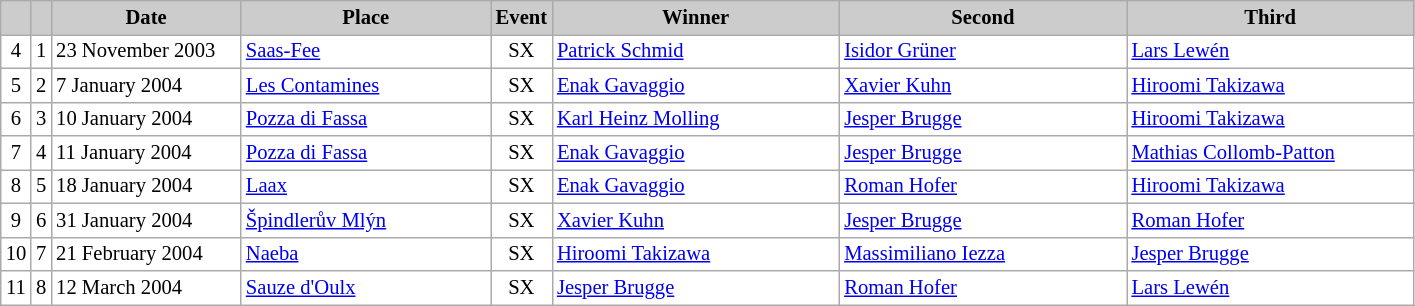<table class="wikitable plainrowheaders" style="background:#fff; font-size:86%; line-height:16px; border:grey solid 1px; border-collapse:collapse;">
<tr style="background:#ccc; text-align:center;">
<th scope="col" style="background:#ccc; width=20 px;"></th>
<th scope="col" style="background:#ccc; width=30 px;"></th>
<th scope="col" style="background:#ccc; width:120px;">Date</th>
<th scope="col" style="background:#ccc; width:160px;">Place</th>
<th scope="col" style="background:#ccc; width:15px;">Event</th>
<th scope="col" style="background:#ccc; width:185px;">Winner</th>
<th scope="col" style="background:#ccc; width:185px;">Second</th>
<th scope="col" style="background:#ccc; width:185px;">Third</th>
</tr>
<tr>
<td align=center>4</td>
<td align=center>1</td>
<td>23 November 2003</td>
<td> <a href='#'>Saas-Fee</a></td>
<td align=center>SX</td>
<td> <a href='#'>Patrick Schmid</a></td>
<td> <a href='#'>Isidor Grüner</a></td>
<td> <a href='#'>Lars Lewén</a></td>
</tr>
<tr>
<td align=center>5</td>
<td align=center>2</td>
<td>7 January 2004</td>
<td> <a href='#'>Les Contamines</a></td>
<td align=center>SX</td>
<td> <a href='#'>Enak Gavaggio</a></td>
<td> <a href='#'>Xavier Kuhn</a></td>
<td> <a href='#'>Hiroomi Takizawa</a></td>
</tr>
<tr>
<td align=center>6</td>
<td align=center>3</td>
<td>10 January 2004<small></small></td>
<td> <a href='#'>Pozza di Fassa</a></td>
<td align=center>SX</td>
<td> <a href='#'>Karl Heinz Molling</a></td>
<td> <a href='#'>Jesper Brugge</a></td>
<td> <a href='#'>Hiroomi Takizawa</a></td>
</tr>
<tr>
<td align=center>7</td>
<td align=center>4</td>
<td>11 January 2004</td>
<td> <a href='#'>Pozza di Fassa</a></td>
<td align=center>SX</td>
<td> <a href='#'>Enak Gavaggio</a></td>
<td> <a href='#'>Jesper Brugge</a></td>
<td> <a href='#'>Mathias Collomb-Patton</a></td>
</tr>
<tr>
<td align=center>8</td>
<td align=center>5</td>
<td>18 January 2004</td>
<td> <a href='#'>Laax</a></td>
<td align=center>SX</td>
<td> <a href='#'>Enak Gavaggio</a></td>
<td> <a href='#'>Roman Hofer</a></td>
<td> <a href='#'>Hiroomi Takizawa</a></td>
</tr>
<tr>
<td align=center>9</td>
<td align=center>6</td>
<td>31 January 2004</td>
<td> <a href='#'>Špindlerův Mlýn</a></td>
<td align=center>SX</td>
<td> <a href='#'>Xavier Kuhn</a></td>
<td> <a href='#'>Jesper Brugge</a></td>
<td> <a href='#'>Roman Hofer</a></td>
</tr>
<tr>
<td align=center>10</td>
<td align=center>7</td>
<td>21 February 2004</td>
<td> <a href='#'>Naeba</a></td>
<td align=center>SX</td>
<td> <a href='#'>Hiroomi Takizawa</a></td>
<td> <a href='#'>Massimiliano Iezza</a></td>
<td> <a href='#'>Jesper Brugge</a></td>
</tr>
<tr>
<td align=center>11</td>
<td align=center>8</td>
<td>12 March 2004</td>
<td> <a href='#'>Sauze d'Oulx</a></td>
<td align=center>SX</td>
<td> <a href='#'>Jesper Brugge</a></td>
<td> <a href='#'>Roman Hofer</a></td>
<td> <a href='#'>Lars Lewén</a></td>
</tr>
</table>
